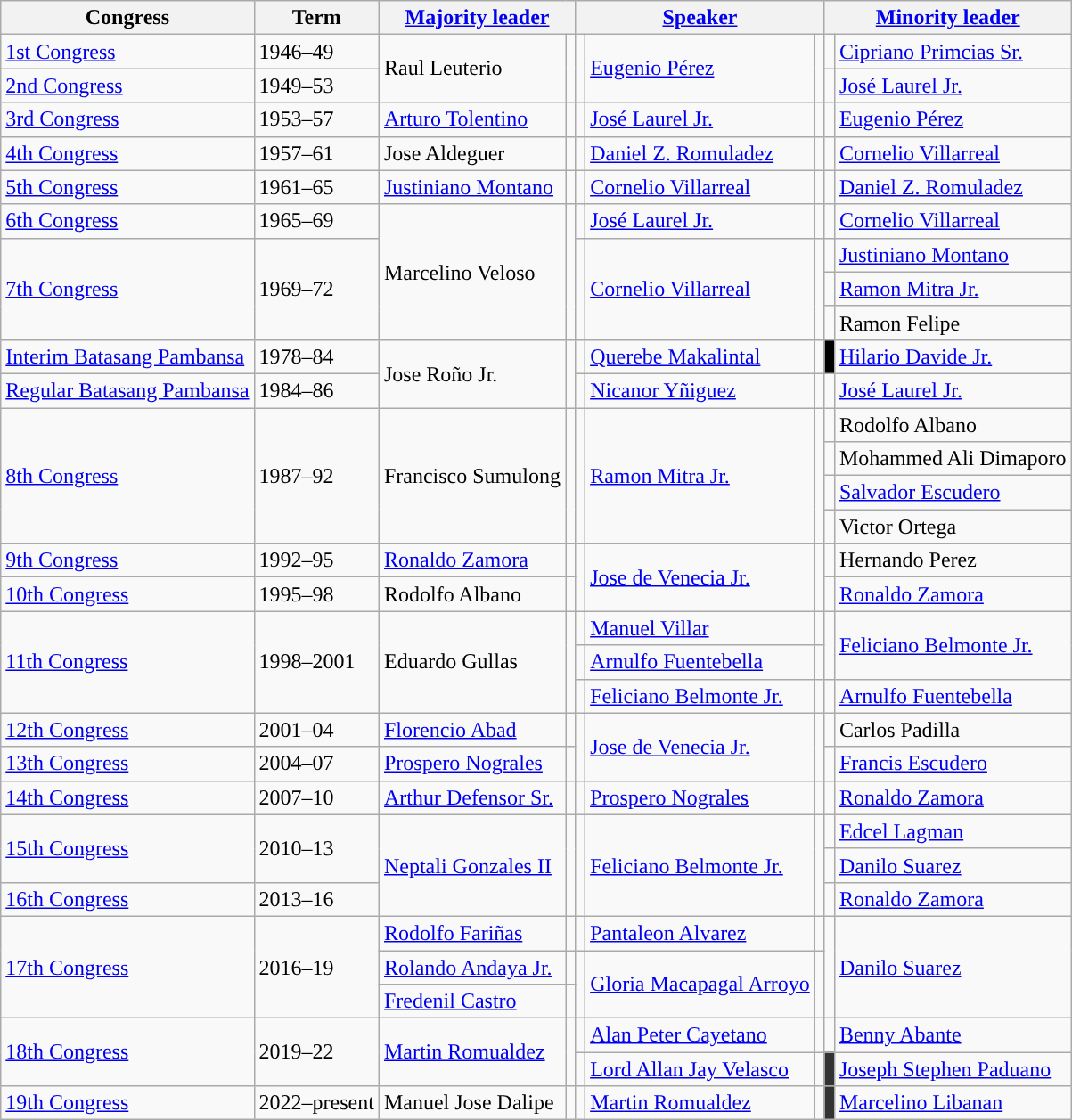<table class="wikitable">
<tr>
<th>Congress</th>
<th>Term</th>
<th colspan="2"><a href='#'>Majority leader</a></th>
<th colspan="3"><a href='#'>Speaker</a></th>
<th colspan="2"><a href='#'>Minority leader</a></th>
</tr>
<tr>
<td><a href='#'>1st Congress</a></td>
<td>1946–49</td>
<td rowspan="2">Raul Leuterio</td>
<td rowspan="2" bgcolor=></td>
<td rowspan="2" bgcolor=></td>
<td rowspan="2"><a href='#'>Eugenio Pérez</a></td>
<td rowspan="2" bgcolor=></td>
<td bgcolor=></td>
<td><a href='#'>Cipriano Primcias Sr.</a></td>
</tr>
<tr>
<td><a href='#'>2nd Congress</a></td>
<td>1949–53</td>
<td bgcolor=></td>
<td><a href='#'>José Laurel Jr.</a></td>
</tr>
<tr>
<td><a href='#'>3rd Congress</a></td>
<td>1953–57</td>
<td><a href='#'>Arturo Tolentino</a></td>
<td bgcolor=></td>
<td bgcolor=></td>
<td><a href='#'>José Laurel Jr.</a></td>
<td bgcolor=></td>
<td bgcolor=></td>
<td><a href='#'>Eugenio Pérez</a></td>
</tr>
<tr>
<td><a href='#'>4th Congress</a></td>
<td>1957–61</td>
<td>Jose Aldeguer</td>
<td bgcolor=></td>
<td rowspan="2" bgcolor=></td>
<td rowspan="2"><a href='#'>Daniel Z. Romuladez</a></td>
<td rowspan="2" bgcolor=></td>
<td rowspan="2" bgcolor=></td>
<td rowspan="2"><a href='#'>Cornelio Villarreal</a></td>
</tr>
<tr>
<td rowspan="2"><a href='#'>5th Congress</a></td>
<td rowspan="2">1961–65</td>
<td rowspan="3"><a href='#'>Justiniano Montano</a></td>
<td rowspan="3" bgcolor=></td>
</tr>
<tr>
<td rowspan="2" bgcolor=></td>
<td rowspan="2"><a href='#'>Cornelio Villarreal</a></td>
<td rowspan="2" bgcolor=></td>
<td rowspan="2" bgcolor=></td>
<td rowspan="2"><a href='#'>Daniel Z. Romuladez</a></td>
</tr>
<tr>
<td rowspan="2"><a href='#'>6th Congress</a></td>
<td rowspan="2">1965–69</td>
</tr>
<tr>
<td rowspan="5">Marcelino Veloso</td>
<td rowspan="5" bgcolor=></td>
<td rowspan="2" bgcolor=></td>
<td rowspan="2"><a href='#'>José Laurel Jr.</a></td>
<td rowspan="2" bgcolor=></td>
<td bgcolor=></td>
<td><a href='#'>Cornelio Villarreal</a></td>
</tr>
<tr>
<td rowspan="4"><a href='#'>7th Congress</a></td>
<td rowspan="4">1969–72</td>
<td rowspan="2" bgcolor=></td>
<td rowspan="2"><a href='#'>Justiniano Montano</a></td>
</tr>
<tr>
<td rowspan="3" bgcolor=></td>
<td rowspan="3"><a href='#'>Cornelio Villarreal</a></td>
<td rowspan="3" bgcolor=></td>
</tr>
<tr>
<td bgcolor=></td>
<td><a href='#'>Ramon Mitra Jr.</a></td>
</tr>
<tr>
<td bgcolor=></td>
<td>Ramon Felipe</td>
</tr>
<tr>
<td><a href='#'>Interim Batasang Pambansa</a></td>
<td>1978–84</td>
<td rowspan="2">Jose Roño Jr.</td>
<td rowspan="2" bgcolor=></td>
<td bgcolor=></td>
<td><a href='#'>Querebe Makalintal</a></td>
<td bgcolor=></td>
<td bgcolor=black></td>
<td><a href='#'>Hilario Davide Jr.</a></td>
</tr>
<tr>
<td><a href='#'>Regular Batasang Pambansa</a></td>
<td>1984–86</td>
<td bgcolor=></td>
<td><a href='#'>Nicanor Yñiguez</a></td>
<td bgcolor=></td>
<td bgcolor=></td>
<td><a href='#'>José Laurel Jr.</a></td>
</tr>
<tr>
<td rowspan="4"><a href='#'>8th Congress</a></td>
<td rowspan="4">1987–92</td>
<td rowspan="4">Francisco Sumulong</td>
<td rowspan="4" bgcolor=></td>
<td rowspan="4" bgcolor=></td>
<td rowspan="4"><a href='#'>Ramon Mitra Jr.</a></td>
<td rowspan="4" bgcolor=></td>
<td bgcolor=></td>
<td>Rodolfo Albano</td>
</tr>
<tr>
<td bgcolor=></td>
<td>Mohammed Ali Dimaporo</td>
</tr>
<tr>
<td bgcolor=></td>
<td><a href='#'>Salvador Escudero</a></td>
</tr>
<tr>
<td bgcolor=></td>
<td>Victor Ortega</td>
</tr>
<tr>
<td><a href='#'>9th Congress</a></td>
<td>1992–95</td>
<td><a href='#'>Ronaldo Zamora</a></td>
<td bgcolor=></td>
<td rowspan="2" bgcolor=></td>
<td rowspan="2"><a href='#'>Jose de Venecia Jr.</a></td>
<td rowspan="2" bgcolor=></td>
<td bgcolor=></td>
<td>Hernando Perez</td>
</tr>
<tr>
<td><a href='#'>10th Congress</a></td>
<td>1995–98</td>
<td>Rodolfo Albano</td>
<td bgcolor=></td>
<td bgcolor=></td>
<td><a href='#'>Ronaldo Zamora</a></td>
</tr>
<tr>
<td rowspan="3"><a href='#'>11th Congress</a></td>
<td rowspan="3">1998–2001</td>
<td rowspan="3">Eduardo Gullas</td>
<td rowspan="3" bgcolor=></td>
<td bgcolor=></td>
<td><a href='#'>Manuel Villar</a></td>
<td bgcolor=></td>
<td rowspan="2" bgcolor=></td>
<td rowspan="2"><a href='#'>Feliciano Belmonte Jr.</a></td>
</tr>
<tr>
<td bgcolor=></td>
<td><a href='#'>Arnulfo Fuentebella</a></td>
<td bgcolor=></td>
</tr>
<tr>
<td bgcolor=></td>
<td><a href='#'>Feliciano Belmonte Jr.</a></td>
<td bgcolor=></td>
<td bgcolor=></td>
<td><a href='#'>Arnulfo Fuentebella</a></td>
</tr>
<tr>
<td><a href='#'>12th Congress</a></td>
<td>2001–04</td>
<td><a href='#'>Florencio Abad</a></td>
<td bgcolor=></td>
<td rowspan="3" bgcolor=></td>
<td rowspan="3"><a href='#'>Jose de Venecia Jr.</a></td>
<td rowspan="3" bgcolor=></td>
<td bgcolor=></td>
<td>Carlos Padilla</td>
</tr>
<tr>
<td><a href='#'>13th Congress</a></td>
<td>2004–07</td>
<td><a href='#'>Prospero Nograles</a></td>
<td bgcolor=></td>
<td bgcolor=></td>
<td><a href='#'>Francis Escudero</a></td>
</tr>
<tr>
<td rowspan="2"><a href='#'>14th Congress</a></td>
<td rowspan="2">2007–10</td>
<td rowspan="2"><a href='#'>Arthur Defensor Sr.</a></td>
<td rowspan="2" bgcolor=></td>
<td rowspan="2" bgcolor=></td>
<td rowspan="2"><a href='#'>Ronaldo Zamora</a></td>
</tr>
<tr>
<td bgcolor=></td>
<td><a href='#'>Prospero Nograles</a></td>
<td bgcolor=></td>
</tr>
<tr>
<td rowspan="2"><a href='#'>15th Congress</a></td>
<td rowspan="2">2010–13</td>
<td rowspan="3"><a href='#'>Neptali Gonzales II</a></td>
<td rowspan="3" bgcolor=></td>
<td rowspan="3" bgcolor=></td>
<td rowspan="3"><a href='#'>Feliciano Belmonte Jr.</a></td>
<td rowspan="3" bgcolor=></td>
<td bgcolor=></td>
<td><a href='#'>Edcel Lagman</a></td>
</tr>
<tr>
<td bgcolor=></td>
<td><a href='#'>Danilo Suarez</a></td>
</tr>
<tr>
<td><a href='#'>16th Congress</a></td>
<td>2013–16</td>
<td bgcolor=></td>
<td><a href='#'>Ronaldo Zamora</a></td>
</tr>
<tr>
<td rowspan="3"><a href='#'>17th Congress</a></td>
<td rowspan="3">2016–19</td>
<td><a href='#'>Rodolfo Fariñas</a></td>
<td bgcolor=></td>
<td bgcolor=></td>
<td><a href='#'>Pantaleon Alvarez</a></td>
<td bgcolor=></td>
<td rowspan="3"></td>
<td rowspan="3"><a href='#'>Danilo Suarez</a></td>
</tr>
<tr>
<td><a href='#'>Rolando Andaya Jr.</a></td>
<td></td>
<td rowspan="2"></td>
<td rowspan="2"><a href='#'>Gloria Macapagal Arroyo</a></td>
<td rowspan="2"></td>
</tr>
<tr>
<td><a href='#'>Fredenil Castro</a></td>
<td></td>
</tr>
<tr>
<td rowspan="3"><a href='#'>18th Congress</a></td>
<td rowspan="3">2019–22</td>
<td rowspan="3"><a href='#'>Martin Romualdez</a></td>
<td rowspan="3" bgcolor=></td>
<td bgcolor=></td>
<td><a href='#'>Alan Peter Cayetano</a></td>
<td bgcolor=></td>
<td rowspan="2" bgcolor=></td>
<td rowspan="2"><a href='#'>Benny Abante</a></td>
</tr>
<tr>
<td rowspan="2" bgcolor=></td>
<td rowspan=2><a href='#'>Lord Allan Jay Velasco</a></td>
<td rowspan="2" bgcolor=></td>
</tr>
<tr>
<td bgcolor=#333333></td>
<td><a href='#'>Joseph Stephen Paduano</a></td>
</tr>
<tr>
<td><a href='#'>19th Congress</a></td>
<td>2022–present</td>
<td>Manuel Jose Dalipe</td>
<td></td>
<td></td>
<td><a href='#'>Martin Romualdez</a></td>
<td></td>
<td bgcolor=#333333></td>
<td><a href='#'>Marcelino Libanan</a></td>
</tr>
</table>
